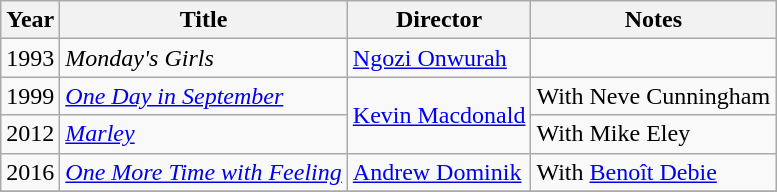<table class="wikitable">
<tr>
<th>Year</th>
<th>Title</th>
<th>Director</th>
<th>Notes</th>
</tr>
<tr>
<td>1993</td>
<td><em>Monday's Girls</em></td>
<td><a href='#'>Ngozi Onwurah</a></td>
<td></td>
</tr>
<tr>
<td>1999</td>
<td><em><a href='#'>One Day in September</a></em></td>
<td rowspan=2><a href='#'>Kevin Macdonald</a></td>
<td>With Neve Cunningham</td>
</tr>
<tr>
<td>2012</td>
<td><em><a href='#'>Marley</a></em></td>
<td>With Mike Eley</td>
</tr>
<tr>
<td>2016</td>
<td><em><a href='#'>One More Time with Feeling</a></em></td>
<td><a href='#'>Andrew Dominik</a></td>
<td>With <a href='#'>Benoît Debie</a></td>
</tr>
<tr>
</tr>
</table>
